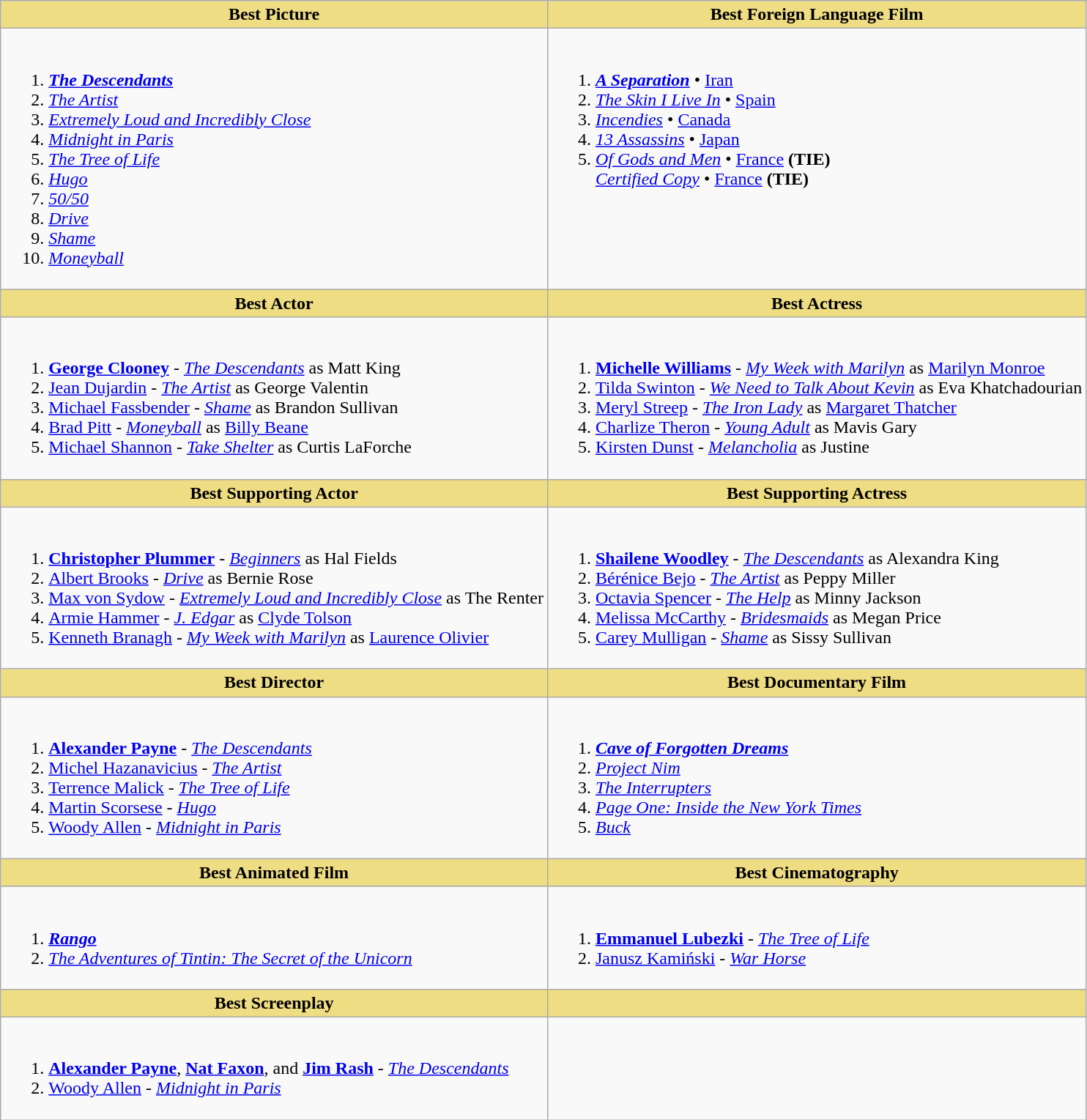<table class=wikitable style="width=160%">
<tr>
<th style="background:#EEDD82;" ! style="width="50%">Best Picture</th>
<th style="background:#EEDD82;" ! style="width="50%">Best Foreign Language Film</th>
</tr>
<tr>
<td valign="top"><br><ol><li><strong><em><a href='#'>The Descendants</a></em></strong></li><li><em><a href='#'>The Artist</a></em></li><li><em><a href='#'>Extremely Loud and Incredibly Close</a></em></li><li><em><a href='#'>Midnight in Paris</a></em></li><li><em><a href='#'>The Tree of Life</a></em></li><li><em><a href='#'>Hugo</a></em></li><li><em><a href='#'>50/50</a></em></li><li><em><a href='#'>Drive</a></em></li><li><em><a href='#'>Shame</a></em></li><li><em><a href='#'>Moneyball</a></em></li></ol></td>
<td valign="top"><br><ol><li><strong><em><a href='#'>A Separation</a></em></strong> • <a href='#'>Iran</a></li><li><em><a href='#'>The Skin I Live In</a></em> • <a href='#'>Spain</a></li><li><em><a href='#'>Incendies</a></em> • <a href='#'>Canada</a></li><li><em><a href='#'>13 Assassins</a></em> • <a href='#'>Japan</a></li><li><em><a href='#'>Of Gods and Men</a></em> • <a href='#'>France</a> <strong>(TIE)</strong> <br> <em><a href='#'>Certified Copy</a></em> • <a href='#'>France</a> <strong>(TIE)</strong></li></ol></td>
</tr>
<tr>
<th style="background:#EEDD82;" ! style="width="50%">Best Actor</th>
<th style="background:#EEDD82;" ! style="width="50%">Best Actress</th>
</tr>
<tr>
<td valign="top"><br><ol><li><strong><a href='#'>George Clooney</a></strong> - <em><a href='#'>The Descendants</a></em> as Matt King</li><li><a href='#'>Jean Dujardin</a> - <em><a href='#'>The Artist</a></em> as George Valentin</li><li><a href='#'>Michael Fassbender</a> - <em><a href='#'>Shame</a></em> as Brandon Sullivan</li><li><a href='#'>Brad Pitt</a> - <em><a href='#'>Moneyball</a></em> as <a href='#'>Billy Beane</a></li><li><a href='#'>Michael Shannon</a> - <em><a href='#'>Take Shelter</a></em> as Curtis LaForche</li></ol></td>
<td valign="top"><br><ol><li><strong><a href='#'>Michelle Williams</a></strong> - <em><a href='#'>My Week with Marilyn</a></em> as <a href='#'>Marilyn Monroe</a></li><li><a href='#'>Tilda Swinton</a> - <em><a href='#'>We Need to Talk About Kevin</a></em> as Eva Khatchadourian</li><li><a href='#'>Meryl Streep</a> - <em><a href='#'>The Iron Lady</a></em> as <a href='#'>Margaret Thatcher</a></li><li><a href='#'>Charlize Theron</a> - <em><a href='#'>Young Adult</a></em> as Mavis Gary</li><li><a href='#'>Kirsten Dunst</a> - <em><a href='#'>Melancholia</a></em> as Justine</li></ol></td>
</tr>
<tr>
<th style="background:#EEDD82;" ! style="width="50%">Best Supporting Actor</th>
<th style="background:#EEDD82;" ! style="width="50%">Best Supporting Actress</th>
</tr>
<tr>
<td valign="top"><br><ol><li><strong><a href='#'>Christopher Plummer</a></strong> - <em><a href='#'>Beginners</a></em> as Hal Fields</li><li><a href='#'>Albert Brooks</a> - <em><a href='#'>Drive</a></em> as Bernie Rose</li><li><a href='#'>Max von Sydow</a> - <em><a href='#'>Extremely Loud and Incredibly Close</a></em> as The Renter</li><li><a href='#'>Armie Hammer</a> - <em><a href='#'>J. Edgar</a></em> as <a href='#'>Clyde Tolson</a></li><li><a href='#'>Kenneth Branagh</a> - <em><a href='#'>My Week with Marilyn</a></em> as <a href='#'>Laurence Olivier</a></li></ol></td>
<td valign="top"><br><ol><li><strong><a href='#'>Shailene Woodley</a></strong> - <em><a href='#'>The Descendants</a></em> as Alexandra King</li><li><a href='#'>Bérénice Bejo</a> - <em><a href='#'>The Artist</a></em> as Peppy Miller</li><li><a href='#'>Octavia Spencer</a> - <em><a href='#'>The Help</a></em> as Minny Jackson</li><li><a href='#'>Melissa McCarthy</a> - <em><a href='#'>Bridesmaids</a></em> as Megan Price</li><li><a href='#'>Carey Mulligan</a> - <em><a href='#'>Shame</a></em> as Sissy Sullivan</li></ol></td>
</tr>
<tr>
<th style="background:#EEDD82;" ! style="width="50%">Best Director</th>
<th style="background:#EEDD82;" ! style="width="50%">Best Documentary Film</th>
</tr>
<tr>
<td valign="top"><br><ol><li><strong><a href='#'>Alexander Payne</a></strong> - <em><a href='#'>The Descendants</a></em></li><li><a href='#'>Michel Hazanavicius</a> - <em><a href='#'>The Artist</a></em></li><li><a href='#'>Terrence Malick</a> - <em><a href='#'>The Tree of Life</a></em></li><li><a href='#'>Martin Scorsese</a> - <em><a href='#'>Hugo</a></em></li><li><a href='#'>Woody Allen</a> - <em><a href='#'>Midnight in Paris</a></em></li></ol></td>
<td valign="top"><br><ol><li><strong><em><a href='#'>Cave of Forgotten Dreams</a></em></strong></li><li><em><a href='#'>Project Nim</a></em></li><li><em><a href='#'>The Interrupters</a></em></li><li><em><a href='#'>Page One: Inside the New York Times</a></em></li><li><em><a href='#'>Buck</a></em></li></ol></td>
</tr>
<tr>
<th style="background:#EEDD82;" ! style="width="50%">Best Animated Film</th>
<th style="background:#EEDD82;" ! style="width="50%">Best Cinematography</th>
</tr>
<tr>
<td valign="top"><br><ol><li><strong><em><a href='#'>Rango</a></em></strong></li><li><em><a href='#'>The Adventures of Tintin: The Secret of the Unicorn</a></em></li></ol></td>
<td valign="top"><br><ol><li><strong><a href='#'>Emmanuel Lubezki</a></strong> - <em><a href='#'>The Tree of Life</a></em></li><li><a href='#'>Janusz Kamiński</a> - <em><a href='#'>War Horse</a></em></li></ol></td>
</tr>
<tr>
<th style="background:#EEDD82;" ! style="width="50%">Best Screenplay</th>
<th style="background:#EEDD82;" ! style="width="50%"></th>
</tr>
<tr>
<td valign="top"><br><ol><li><strong><a href='#'>Alexander Payne</a></strong>, <strong><a href='#'>Nat Faxon</a></strong>, and <strong><a href='#'>Jim Rash</a></strong> - <em><a href='#'>The Descendants</a></em></li><li><a href='#'>Woody Allen</a> - <em><a href='#'>Midnight in Paris</a></em></li></ol></td>
<td valign="top"></td>
</tr>
</table>
